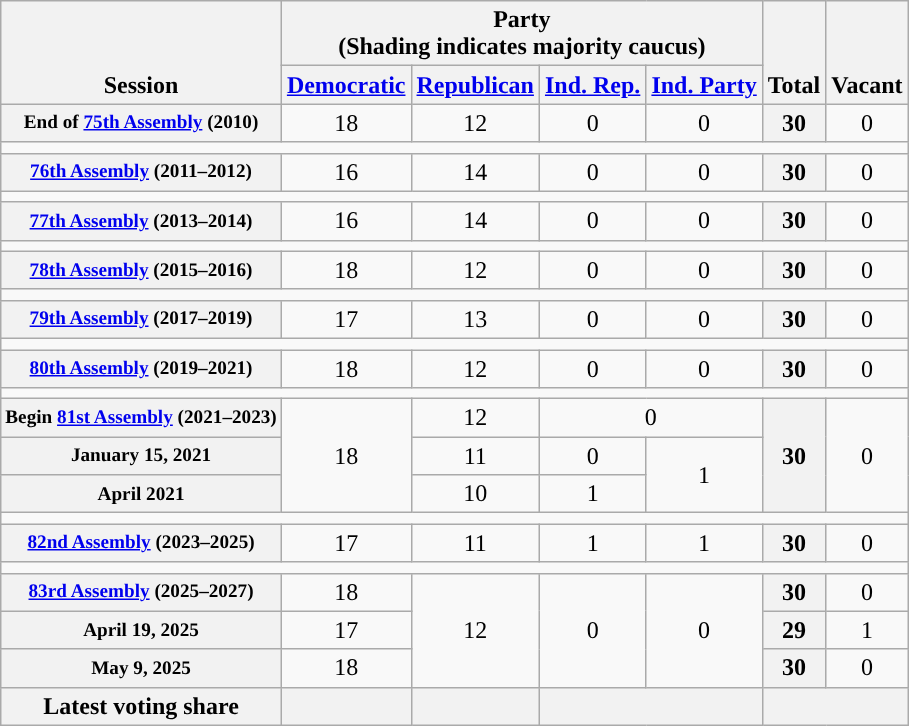<table class=wikitable style="text-align:center">
<tr style="vertical-align:bottom;">
<th rowspan="2">Session</th>
<th colspan="4">Party <div>(Shading indicates majority caucus)</div></th>
<th rowspan="2">Total</th>
<th rowspan="2">Vacant</th>
</tr>
<tr style="height:5px">
<th style="background-color:"><a href='#'>Democratic</a></th>
<th style="background-color:"><a href='#'>Republican</a></th>
<th style="background-color:"><a href='#'>Ind. Rep.</a></th>
<th style="background-color:"><a href='#'>Ind. Party</a></th>
</tr>
<tr>
<th style="font-size:80%">End of <a href='#'>75th Assembly</a> (2010)</th>
<td>18</td>
<td>12</td>
<td>0</td>
<td>0</td>
<th>30</th>
<td>0</td>
</tr>
<tr>
<td colspan=7></td>
</tr>
<tr>
<th style="font-size:80%"><a href='#'>76th Assembly</a> (2011–2012)</th>
<td>16</td>
<td>14</td>
<td>0</td>
<td>0</td>
<th>30</th>
<td>0</td>
</tr>
<tr>
<td colspan=7></td>
</tr>
<tr>
<th style="font-size:80%"><a href='#'>77th Assembly</a> (2013–2014)</th>
<td>16</td>
<td>14</td>
<td>0</td>
<td>0</td>
<th>30</th>
<td>0</td>
</tr>
<tr>
<td colspan=7></td>
</tr>
<tr>
<th style="font-size:80%"><a href='#'>78th Assembly</a> (2015–2016)</th>
<td>18</td>
<td>12</td>
<td>0</td>
<td>0</td>
<th>30</th>
<td>0</td>
</tr>
<tr>
<td colspan=7></td>
</tr>
<tr>
<th style="font-size:80%"><a href='#'>79th Assembly</a> (2017–2019)</th>
<td>17</td>
<td>13</td>
<td>0</td>
<td>0</td>
<th>30</th>
<td>0</td>
</tr>
<tr>
<td colspan=7></td>
</tr>
<tr>
<th style="font-size:80%"><a href='#'>80th Assembly</a> (2019–2021)</th>
<td>18</td>
<td>12</td>
<td>0</td>
<td>0</td>
<th>30</th>
<td>0</td>
</tr>
<tr>
<td colspan=7></td>
</tr>
<tr>
<th style="font-size:80%">Begin <a href='#'>81st Assembly</a> (2021–2023)</th>
<td rowspan=3 >18</td>
<td>12</td>
<td colspan=2>0</td>
<th rowspan=3>30</th>
<td rowspan=3>0</td>
</tr>
<tr>
<th style="font-size:80%">January 15, 2021</th>
<td>11</td>
<td>0</td>
<td rowspan=2>1</td>
</tr>
<tr>
<th style="font-size:80%">April 2021</th>
<td>10</td>
<td>1</td>
</tr>
<tr>
<td colspan=7></td>
</tr>
<tr>
<th style="font-size:80%"><a href='#'>82nd Assembly</a> (2023–2025)</th>
<td>17</td>
<td>11</td>
<td>1</td>
<td>1</td>
<th>30</th>
<td>0</td>
</tr>
<tr>
<td colspan=7></td>
</tr>
<tr>
<th style="font-size:80%"><a href='#'>83rd Assembly</a> (2025–2027)</th>
<td>18</td>
<td rowspan=3>12</td>
<td rowspan=3>0</td>
<td rowspan=3>0</td>
<th>30</th>
<td>0</td>
</tr>
<tr>
<th style="font-size:80%">April 19, 2025</th>
<td>17</td>
<th>29</th>
<td>1</td>
</tr>
<tr>
<th style="font-size:80%">May 9, 2025</th>
<td>18</td>
<th>30</th>
<td>0</td>
</tr>
<tr>
<th>Latest voting share</th>
<th></th>
<th></th>
<th colspan=2></th>
<th colspan=2></th>
</tr>
</table>
